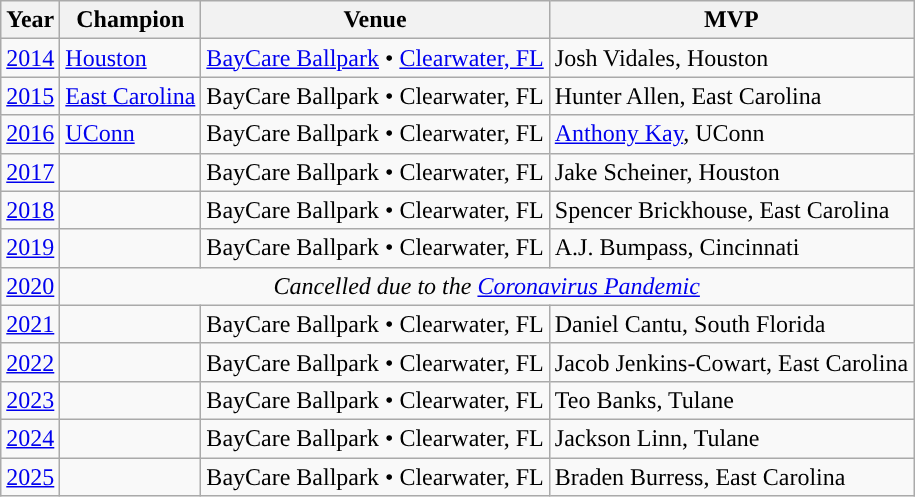<table class= wikitable sortable>
<tr>
<th width=px>Year</th>
<th width=px>Champion</th>
<th width=px>Venue</th>
<th width=px>MVP</th>
</tr>
<tr>
<td><a href='#'>2014</a></td>
<td><a href='#'>Houston</a></td>
<td><a href='#'>BayCare Ballpark</a> • <a href='#'>Clearwater, FL</a></td>
<td>Josh Vidales, Houston</td>
</tr>
<tr>
<td><a href='#'>2015</a></td>
<td><a href='#'>East Carolina</a></td>
<td>BayCare Ballpark • Clearwater, FL</td>
<td>Hunter Allen, East Carolina</td>
</tr>
<tr>
<td><a href='#'>2016</a></td>
<td><a href='#'>UConn</a></td>
<td>BayCare Ballpark • Clearwater, FL</td>
<td><a href='#'>Anthony Kay</a>, UConn</td>
</tr>
<tr>
<td><a href='#'>2017</a></td>
<td></td>
<td>BayCare Ballpark • Clearwater, FL</td>
<td>Jake Scheiner, Houston</td>
</tr>
<tr>
<td><a href='#'>2018</a></td>
<td></td>
<td>BayCare Ballpark • Clearwater, FL</td>
<td>Spencer Brickhouse, East Carolina</td>
</tr>
<tr>
<td><a href='#'>2019</a></td>
<td></td>
<td>BayCare Ballpark • Clearwater, FL</td>
<td>A.J. Bumpass, Cincinnati</td>
</tr>
<tr>
<td><a href='#'>2020</a></td>
<td colspan="3" align=center><em>Cancelled due to the <a href='#'>Coronavirus Pandemic</a></em></td>
</tr>
<tr>
<td><a href='#'>2021</a></td>
<td></td>
<td>BayCare Ballpark • Clearwater, FL</td>
<td>Daniel Cantu, South Florida</td>
</tr>
<tr>
<td><a href='#'>2022</a></td>
<td></td>
<td>BayCare Ballpark • Clearwater, FL</td>
<td>Jacob Jenkins-Cowart, East Carolina</td>
</tr>
<tr>
<td><a href='#'>2023</a></td>
<td></td>
<td>BayCare Ballpark • Clearwater, FL</td>
<td>Teo Banks, Tulane</td>
</tr>
<tr>
<td><a href='#'>2024</a></td>
<td></td>
<td>BayCare Ballpark • Clearwater, FL</td>
<td>Jackson Linn, Tulane</td>
</tr>
<tr>
<td><a href='#'>2025</a></td>
<td></td>
<td>BayCare Ballpark • Clearwater, FL</td>
<td>Braden Burress, East Carolina</td>
</tr>
</table>
